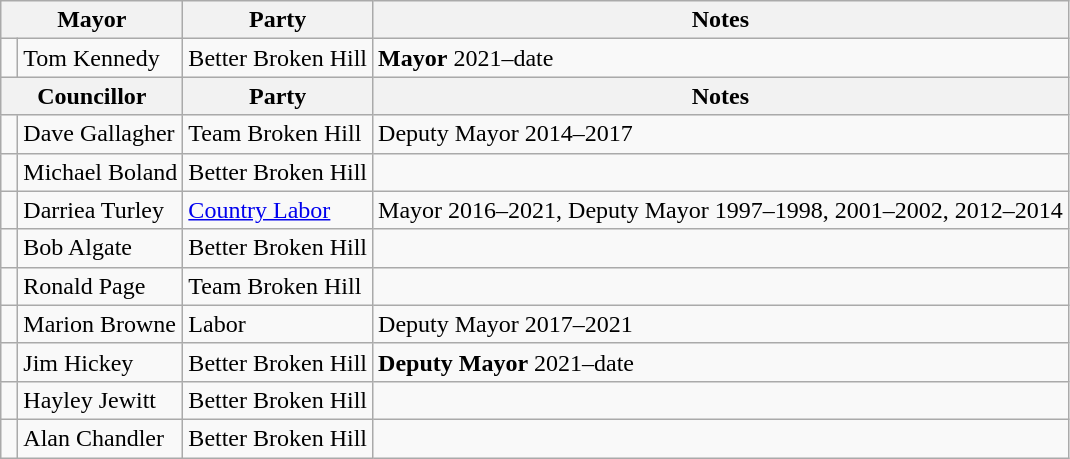<table class="wikitable">
<tr>
<th colspan="2">Mayor</th>
<th>Party</th>
<th>Notes</th>
</tr>
<tr>
<td> </td>
<td>Tom Kennedy</td>
<td>Better Broken Hill</td>
<td><strong>Mayor</strong> 2021–date</td>
</tr>
<tr>
<th colspan="2">Councillor</th>
<th>Party</th>
<th>Notes</th>
</tr>
<tr>
<td> </td>
<td>Dave Gallagher </td>
<td>Team Broken Hill</td>
<td>Deputy Mayor 2014–2017</td>
</tr>
<tr>
<td> </td>
<td>Michael Boland</td>
<td>Better Broken Hill</td>
<td></td>
</tr>
<tr>
<td> </td>
<td>Darriea Turley </td>
<td><a href='#'>Country Labor</a></td>
<td>Mayor 2016–2021, Deputy Mayor 1997–1998, 2001–2002, 2012–2014</td>
</tr>
<tr>
<td> </td>
<td>Bob Algate</td>
<td>Better Broken Hill</td>
<td></td>
</tr>
<tr>
<td> </td>
<td>Ronald Page</td>
<td>Team Broken Hill</td>
<td></td>
</tr>
<tr>
<td> </td>
<td>Marion Browne</td>
<td>Labor</td>
<td>Deputy Mayor 2017–2021</td>
</tr>
<tr>
<td> </td>
<td>Jim Hickey</td>
<td>Better Broken Hill</td>
<td><strong>Deputy Mayor</strong> 2021–date</td>
</tr>
<tr>
<td> </td>
<td>Hayley Jewitt</td>
<td>Better Broken Hill</td>
<td></td>
</tr>
<tr>
<td> </td>
<td>Alan Chandler</td>
<td>Better Broken Hill</td>
<td></td>
</tr>
</table>
